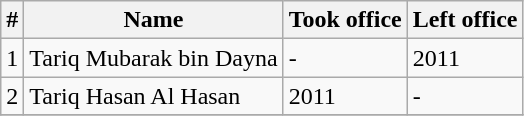<table class="wikitable">
<tr>
<th>#</th>
<th>Name</th>
<th>Took office</th>
<th>Left office</th>
</tr>
<tr>
<td>1</td>
<td>Tariq Mubarak bin Dayna</td>
<td>-</td>
<td>2011</td>
</tr>
<tr>
<td>2</td>
<td>Tariq Hasan Al Hasan</td>
<td>2011</td>
<td>-</td>
</tr>
<tr>
</tr>
</table>
